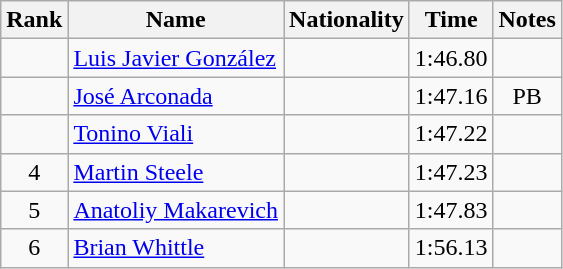<table class="wikitable sortable" style="text-align:center">
<tr>
<th>Rank</th>
<th>Name</th>
<th>Nationality</th>
<th>Time</th>
<th>Notes</th>
</tr>
<tr>
<td></td>
<td align="left"><a href='#'>Luis Javier González</a></td>
<td align=left></td>
<td>1:46.80</td>
<td></td>
</tr>
<tr>
<td></td>
<td align="left"><a href='#'>José Arconada</a></td>
<td align=left></td>
<td>1:47.16</td>
<td>PB</td>
</tr>
<tr>
<td></td>
<td align="left"><a href='#'>Tonino Viali</a></td>
<td align=left></td>
<td>1:47.22</td>
<td></td>
</tr>
<tr>
<td>4</td>
<td align="left"><a href='#'>Martin Steele</a></td>
<td align=left></td>
<td>1:47.23</td>
<td></td>
</tr>
<tr>
<td>5</td>
<td align="left"><a href='#'>Anatoliy Makarevich</a></td>
<td align=left></td>
<td>1:47.83</td>
<td></td>
</tr>
<tr>
<td>6</td>
<td align="left"><a href='#'>Brian Whittle</a></td>
<td align=left></td>
<td>1:56.13</td>
<td></td>
</tr>
</table>
